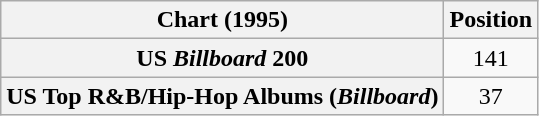<table class="wikitable sortable plainrowheaders" style="text-align:center">
<tr>
<th scope="col">Chart (1995)</th>
<th scope="col">Position</th>
</tr>
<tr>
<th scope="row">US <em>Billboard</em> 200</th>
<td>141</td>
</tr>
<tr>
<th scope="row">US Top R&B/Hip-Hop Albums (<em>Billboard</em>)</th>
<td>37</td>
</tr>
</table>
